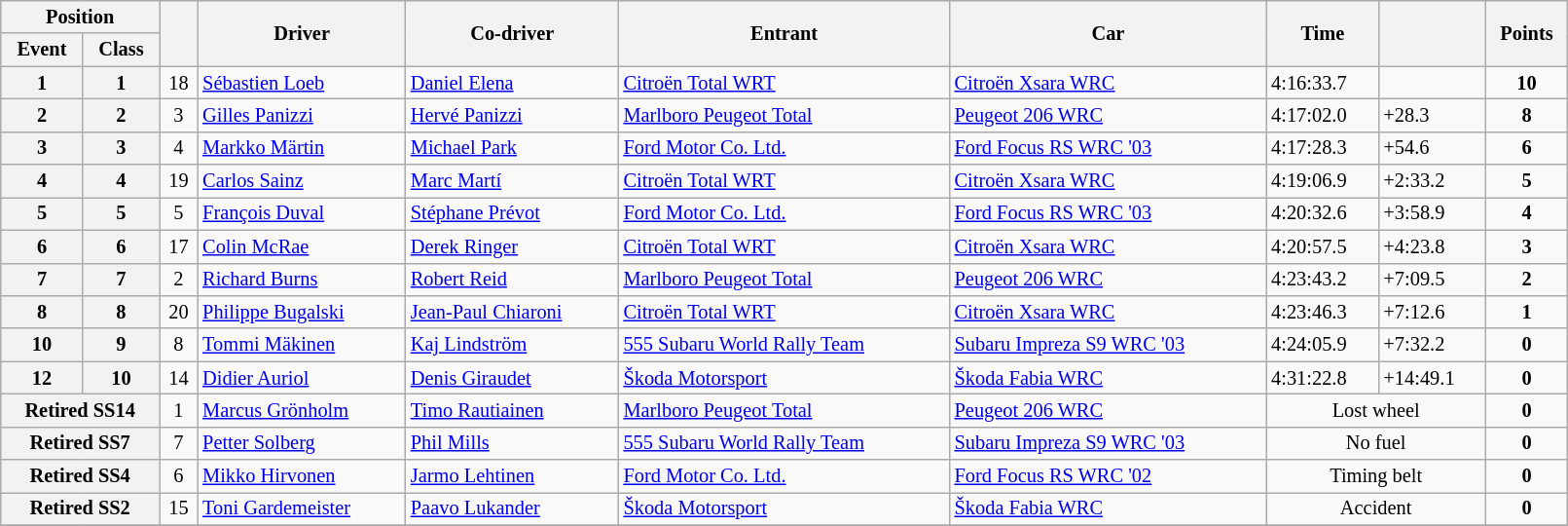<table class="wikitable" width=85% style="font-size: 85%;">
<tr>
<th colspan="2">Position</th>
<th rowspan="2"></th>
<th rowspan="2">Driver</th>
<th rowspan="2">Co-driver</th>
<th rowspan="2">Entrant</th>
<th rowspan="2">Car</th>
<th rowspan="2">Time</th>
<th rowspan="2"></th>
<th rowspan="2">Points</th>
</tr>
<tr>
<th>Event</th>
<th>Class</th>
</tr>
<tr>
<th>1</th>
<th>1</th>
<td align="center">18</td>
<td> <a href='#'>Sébastien Loeb</a></td>
<td> <a href='#'>Daniel Elena</a></td>
<td> <a href='#'>Citroën Total WRT</a></td>
<td><a href='#'>Citroën Xsara WRC</a></td>
<td>4:16:33.7</td>
<td></td>
<td align="center"><strong>10</strong></td>
</tr>
<tr>
<th>2</th>
<th>2</th>
<td align="center">3</td>
<td> <a href='#'>Gilles Panizzi</a></td>
<td> <a href='#'>Hervé Panizzi</a></td>
<td> <a href='#'>Marlboro Peugeot Total</a></td>
<td><a href='#'>Peugeot 206 WRC</a></td>
<td>4:17:02.0</td>
<td>+28.3</td>
<td align="center"><strong>8</strong></td>
</tr>
<tr>
<th>3</th>
<th>3</th>
<td align="center">4</td>
<td> <a href='#'>Markko Märtin</a></td>
<td> <a href='#'>Michael Park</a></td>
<td> <a href='#'>Ford Motor Co. Ltd.</a></td>
<td><a href='#'>Ford Focus RS WRC '03</a></td>
<td>4:17:28.3</td>
<td>+54.6</td>
<td align="center"><strong>6</strong></td>
</tr>
<tr>
<th>4</th>
<th>4</th>
<td align="center">19</td>
<td> <a href='#'>Carlos Sainz</a></td>
<td> <a href='#'>Marc Martí</a></td>
<td> <a href='#'>Citroën Total WRT</a></td>
<td><a href='#'>Citroën Xsara WRC</a></td>
<td>4:19:06.9</td>
<td>+2:33.2</td>
<td align="center"><strong>5</strong></td>
</tr>
<tr>
<th>5</th>
<th>5</th>
<td align="center">5</td>
<td> <a href='#'>François Duval</a></td>
<td> <a href='#'>Stéphane Prévot</a></td>
<td> <a href='#'>Ford Motor Co. Ltd.</a></td>
<td><a href='#'>Ford Focus RS WRC '03</a></td>
<td>4:20:32.6</td>
<td>+3:58.9</td>
<td align="center"><strong>4</strong></td>
</tr>
<tr>
<th>6</th>
<th>6</th>
<td align="center">17</td>
<td> <a href='#'>Colin McRae</a></td>
<td> <a href='#'>Derek Ringer</a></td>
<td> <a href='#'>Citroën Total WRT</a></td>
<td><a href='#'>Citroën Xsara WRC</a></td>
<td>4:20:57.5</td>
<td>+4:23.8</td>
<td align="center"><strong>3</strong></td>
</tr>
<tr>
<th>7</th>
<th>7</th>
<td align="center">2</td>
<td> <a href='#'>Richard Burns</a></td>
<td> <a href='#'>Robert Reid</a></td>
<td> <a href='#'>Marlboro Peugeot Total</a></td>
<td><a href='#'>Peugeot 206 WRC</a></td>
<td>4:23:43.2</td>
<td>+7:09.5</td>
<td align="center"><strong>2</strong></td>
</tr>
<tr>
<th>8</th>
<th>8</th>
<td align="center">20</td>
<td> <a href='#'>Philippe Bugalski</a></td>
<td> <a href='#'>Jean-Paul Chiaroni</a></td>
<td> <a href='#'>Citroën Total WRT</a></td>
<td><a href='#'>Citroën Xsara WRC</a></td>
<td>4:23:46.3</td>
<td>+7:12.6</td>
<td align="center"><strong>1</strong></td>
</tr>
<tr>
<th>10</th>
<th>9</th>
<td align="center">8</td>
<td> <a href='#'>Tommi Mäkinen</a></td>
<td> <a href='#'>Kaj Lindström</a></td>
<td> <a href='#'>555 Subaru World Rally Team</a></td>
<td><a href='#'>Subaru Impreza S9 WRC '03</a></td>
<td>4:24:05.9</td>
<td>+7:32.2</td>
<td align="center"><strong>0</strong></td>
</tr>
<tr>
<th>12</th>
<th>10</th>
<td align="center">14</td>
<td> <a href='#'>Didier Auriol</a></td>
<td> <a href='#'>Denis Giraudet</a></td>
<td> <a href='#'>Škoda Motorsport</a></td>
<td><a href='#'>Škoda Fabia WRC</a></td>
<td>4:31:22.8</td>
<td>+14:49.1</td>
<td align="center"><strong>0</strong></td>
</tr>
<tr>
<th colspan="2">Retired SS14</th>
<td align="center">1</td>
<td> <a href='#'>Marcus Grönholm</a></td>
<td> <a href='#'>Timo Rautiainen</a></td>
<td> <a href='#'>Marlboro Peugeot Total</a></td>
<td><a href='#'>Peugeot 206 WRC</a></td>
<td align="center" colspan="2">Lost wheel</td>
<td align="center"><strong>0</strong></td>
</tr>
<tr>
<th colspan="2">Retired SS7</th>
<td align="center">7</td>
<td> <a href='#'>Petter Solberg</a></td>
<td> <a href='#'>Phil Mills</a></td>
<td> <a href='#'>555 Subaru World Rally Team</a></td>
<td><a href='#'>Subaru Impreza S9 WRC '03</a></td>
<td align="center" colspan="2">No fuel</td>
<td align="center"><strong>0</strong></td>
</tr>
<tr>
<th colspan="2">Retired SS4</th>
<td align="center">6</td>
<td> <a href='#'>Mikko Hirvonen</a></td>
<td> <a href='#'>Jarmo Lehtinen</a></td>
<td> <a href='#'>Ford Motor Co. Ltd.</a></td>
<td><a href='#'>Ford Focus RS WRC '02</a></td>
<td align="center" colspan="2">Timing belt</td>
<td align="center"><strong>0</strong></td>
</tr>
<tr>
<th colspan="2">Retired SS2</th>
<td align="center">15</td>
<td> <a href='#'>Toni Gardemeister</a></td>
<td> <a href='#'>Paavo Lukander</a></td>
<td> <a href='#'>Škoda Motorsport</a></td>
<td><a href='#'>Škoda Fabia WRC</a></td>
<td align="center" colspan="2">Accident</td>
<td align="center"><strong>0</strong></td>
</tr>
<tr>
</tr>
</table>
